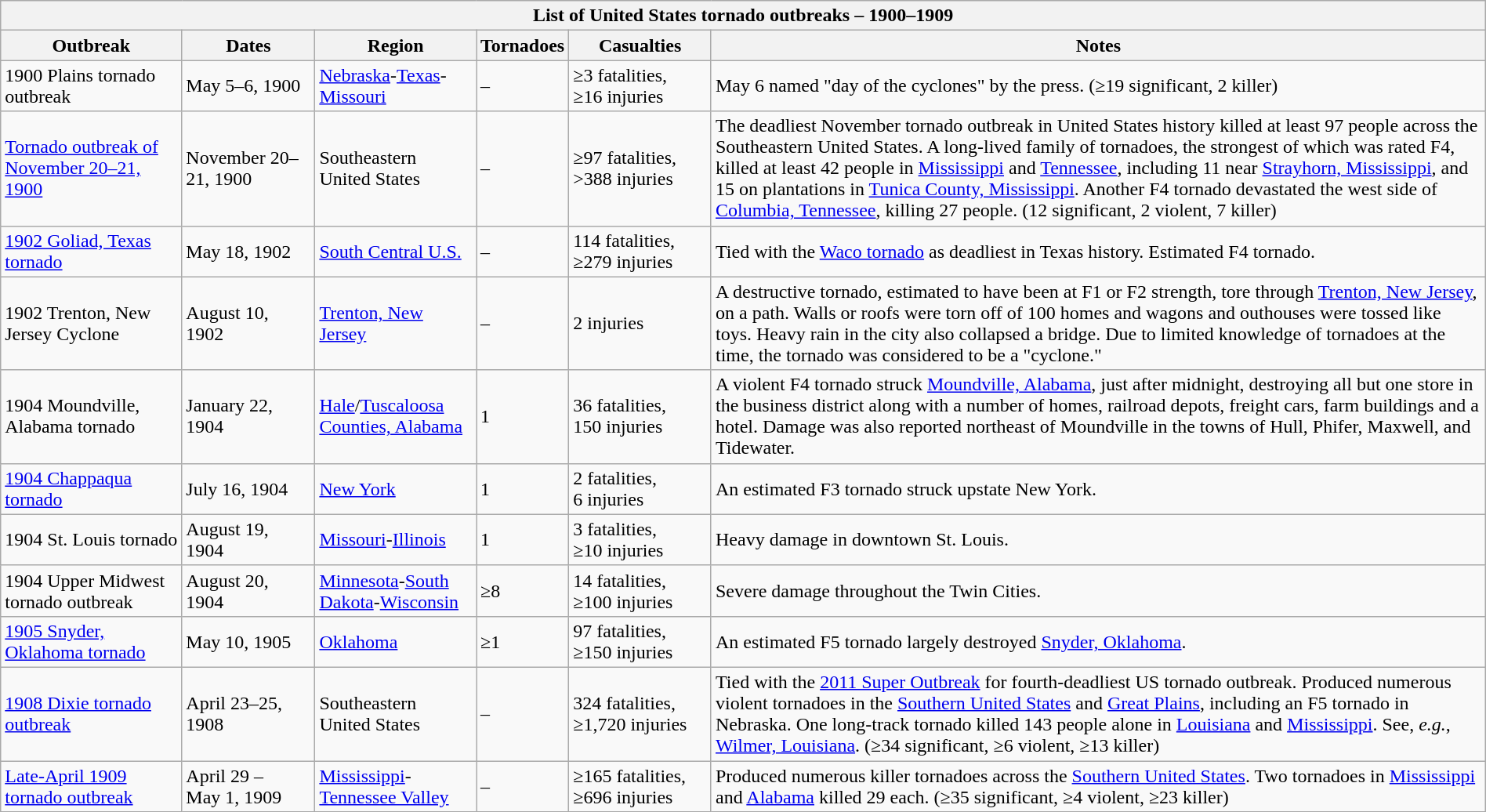<table class="wikitable collapsible sortable" style="width:100%;">
<tr>
<th colspan="8">List of United States tornado outbreaks – 1900–1909</th>
</tr>
<tr>
<th scope="col">Outbreak</th>
<th scope="col">Dates</th>
<th scope="col" class="unsortable">Region</th>
<th scope="col">Tornadoes</th>
<th scope="col">Casualties</th>
<th scope="col">Notes</th>
</tr>
<tr>
<td>1900 Plains tornado outbreak</td>
<td>May 5–6, 1900</td>
<td><a href='#'>Nebraska</a>-<a href='#'>Texas</a>-<a href='#'>Missouri</a></td>
<td>–</td>
<td>≥3 fatalities, ≥16 injuries</td>
<td>May 6 named "day of the cyclones" by the press. (≥19 significant, 2 killer)</td>
</tr>
<tr>
<td><a href='#'>Tornado outbreak of November 20–21, 1900</a></td>
<td>November 20–21, 1900</td>
<td>Southeastern United States</td>
<td>–</td>
<td>≥97 fatalities, >388 injuries</td>
<td>The deadliest November tornado outbreak in United States history killed at least 97 people across the Southeastern United States. A long-lived family of tornadoes, the strongest of which was rated F4, killed at least 42 people in <a href='#'>Mississippi</a> and <a href='#'>Tennessee</a>, including 11 near <a href='#'>Strayhorn, Mississippi</a>, and 15 on plantations in <a href='#'>Tunica County, Mississippi</a>. Another F4 tornado devastated the west side of <a href='#'>Columbia, Tennessee</a>, killing 27 people. (12 significant, 2 violent, 7 killer)</td>
</tr>
<tr>
<td><a href='#'>1902 Goliad, Texas tornado</a></td>
<td>May 18, 1902</td>
<td><a href='#'>South Central U.S.</a></td>
<td>–</td>
<td>114 fatalities, ≥279 injuries</td>
<td>Tied with the <a href='#'>Waco tornado</a> as deadliest in Texas history. Estimated F4 tornado.</td>
</tr>
<tr>
<td>1902 Trenton, New Jersey Cyclone</td>
<td>August 10, 1902</td>
<td><a href='#'>Trenton, New Jersey</a></td>
<td>–</td>
<td>2 injuries</td>
<td>A destructive tornado, estimated to have been at F1 or F2 strength, tore through <a href='#'>Trenton, New Jersey</a>, on a  path. Walls or roofs were torn off of 100 homes and wagons and outhouses were tossed like toys. Heavy rain in the city also collapsed a bridge. Due to limited knowledge of tornadoes at the time, the tornado was considered to be a "cyclone."</td>
</tr>
<tr>
<td>1904 Moundville, Alabama tornado</td>
<td>January 22, 1904</td>
<td><a href='#'>Hale</a>/<a href='#'>Tuscaloosa Counties, Alabama</a></td>
<td>1</td>
<td>36 fatalities, 150 injuries</td>
<td>A violent F4 tornado struck <a href='#'>Moundville, Alabama</a>, just after midnight, destroying all but one store in the business district along with a number of homes, railroad depots, freight cars, farm buildings and a hotel. Damage was also reported northeast of Moundville in the towns of Hull, Phifer, Maxwell, and Tidewater.</td>
</tr>
<tr>
<td><a href='#'>1904 Chappaqua tornado</a></td>
<td>July 16, 1904</td>
<td><a href='#'>New York</a></td>
<td>1</td>
<td>2 fatalities, 6 injuries</td>
<td>An estimated F3 tornado struck upstate New York.</td>
</tr>
<tr>
<td>1904 St. Louis tornado</td>
<td>August 19, 1904</td>
<td><a href='#'>Missouri</a>-<a href='#'>Illinois</a></td>
<td>1</td>
<td>3 fatalities, ≥10 injuries</td>
<td>Heavy damage in downtown St. Louis.</td>
</tr>
<tr>
<td>1904 Upper Midwest tornado outbreak</td>
<td>August 20, 1904</td>
<td><a href='#'>Minnesota</a>-<a href='#'>South Dakota</a>-<a href='#'>Wisconsin</a></td>
<td>≥8</td>
<td>14 fatalities, ≥100 injuries</td>
<td>Severe damage throughout the Twin Cities.</td>
</tr>
<tr>
<td><a href='#'>1905 Snyder, Oklahoma tornado</a></td>
<td>May 10, 1905</td>
<td><a href='#'>Oklahoma</a></td>
<td>≥1</td>
<td>97 fatalities, ≥150 injuries</td>
<td>An estimated F5 tornado largely destroyed <a href='#'>Snyder, Oklahoma</a>.</td>
</tr>
<tr>
<td><a href='#'>1908 Dixie tornado outbreak</a></td>
<td>April 23–25, 1908</td>
<td>Southeastern United States</td>
<td>–</td>
<td>324 fatalities, ≥1,720 injuries</td>
<td>Tied with the <a href='#'>2011 Super Outbreak</a> for fourth-deadliest US tornado outbreak. Produced numerous violent tornadoes in the <a href='#'>Southern United States</a> and <a href='#'>Great Plains</a>, including an F5 tornado in Nebraska. One long-track tornado killed 143 people alone in <a href='#'>Louisiana</a> and <a href='#'>Mississippi</a>. See, <em>e.g.</em>, <a href='#'>Wilmer, Louisiana</a>. (≥34 significant, ≥6 violent, ≥13 killer)</td>
</tr>
<tr>
<td><a href='#'>Late-April 1909 tornado outbreak</a></td>
<td>April 29 – May 1, 1909</td>
<td><a href='#'>Mississippi</a>-<a href='#'>Tennessee Valley</a></td>
<td>–</td>
<td>≥165 fatalities, ≥696 injuries</td>
<td>Produced numerous killer tornadoes across the <a href='#'>Southern United States</a>. Two tornadoes in <a href='#'>Mississippi</a> and <a href='#'>Alabama</a> killed 29 each. (≥35 significant, ≥4 violent, ≥23 killer)</td>
</tr>
</table>
